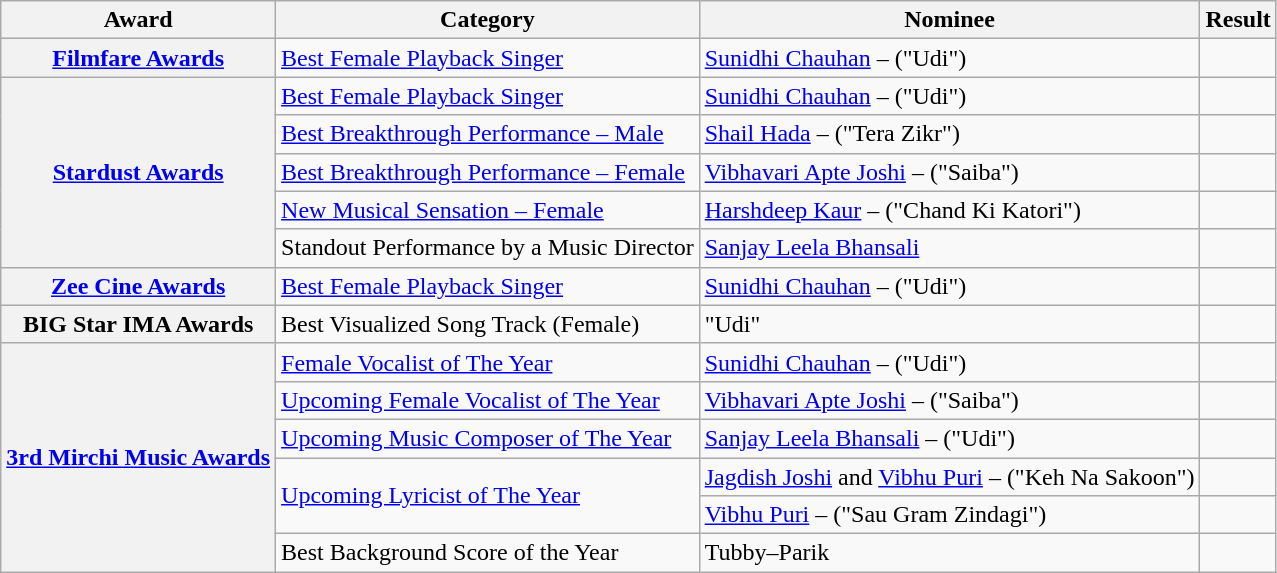<table class="wikitable sortable plainrowheaders">
<tr>
<th scope="col">Award</th>
<th scope="col">Category</th>
<th scope="col">Nominee</th>
<th scope="col">Result</th>
</tr>
<tr>
<th scope="row"><a href='#'>Filmfare Awards</a></th>
<td><a href='#'>Best Female Playback Singer</a></td>
<td><a href='#'>Sunidhi Chauhan</a> – ("Udi")</td>
<td></td>
</tr>
<tr>
<th scope="row" rowspan="5"><a href='#'>Stardust Awards</a></th>
<td><a href='#'>Best Female Playback Singer</a></td>
<td><a href='#'>Sunidhi Chauhan</a> – ("Udi")</td>
<td></td>
</tr>
<tr>
<td><a href='#'>Best Breakthrough Performance – Male</a></td>
<td><a href='#'>Shail Hada</a> – ("Tera Zikr")</td>
<td></td>
</tr>
<tr>
<td><a href='#'>Best Breakthrough Performance – Female</a></td>
<td><a href='#'>Vibhavari Apte Joshi</a> – ("Saiba")</td>
<td></td>
</tr>
<tr>
<td><a href='#'>New Musical Sensation – Female</a></td>
<td><a href='#'>Harshdeep Kaur</a> – ("Chand Ki Katori")</td>
<td></td>
</tr>
<tr>
<td>Standout Performance by a Music Director</td>
<td><a href='#'>Sanjay Leela Bhansali</a></td>
<td></td>
</tr>
<tr>
<th scope="row"><a href='#'>Zee Cine Awards</a></th>
<td><a href='#'>Best Female Playback Singer</a></td>
<td><a href='#'>Sunidhi Chauhan</a> – ("Udi")</td>
<td></td>
</tr>
<tr>
<th scope="row">BIG Star IMA Awards</th>
<td>Best Visualized Song Track (Female)</td>
<td>"Udi"</td>
<td></td>
</tr>
<tr>
<th scope="row" rowspan="6"><a href='#'>3rd Mirchi Music Awards</a></th>
<td><a href='#'>Female Vocalist of The Year</a></td>
<td><a href='#'>Sunidhi Chauhan</a> – ("Udi")</td>
<td></td>
</tr>
<tr>
<td><a href='#'>Upcoming Female Vocalist of The Year</a></td>
<td><a href='#'>Vibhavari Apte Joshi</a> – ("Saiba")</td>
<td></td>
</tr>
<tr>
<td><a href='#'>Upcoming Music Composer of The Year</a></td>
<td><a href='#'>Sanjay Leela Bhansali</a> – ("Udi")</td>
<td></td>
</tr>
<tr>
<td rowspan="2"><a href='#'>Upcoming Lyricist of The Year</a></td>
<td><a href='#'>Jagdish Joshi</a> and <a href='#'>Vibhu Puri</a> – ("Keh Na Sakoon")</td>
<td></td>
</tr>
<tr>
<td><a href='#'>Vibhu Puri</a> – ("Sau Gram Zindagi")</td>
<td></td>
</tr>
<tr>
<td>Best Background Score of the Year</td>
<td>Tubby–Parik</td>
<td></td>
</tr>
</table>
